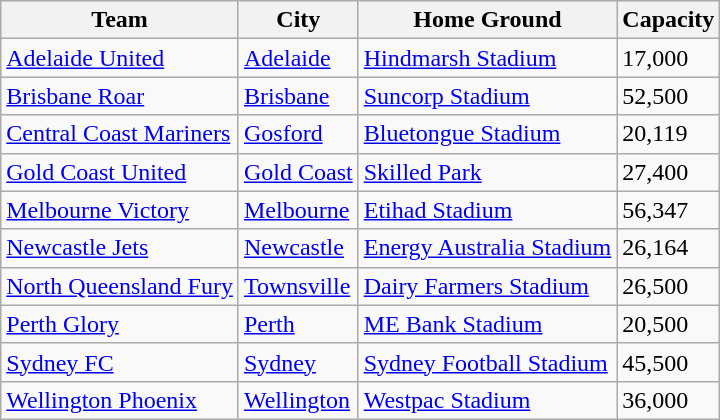<table class="wikitable">
<tr>
<th>Team</th>
<th>City</th>
<th>Home Ground</th>
<th>Capacity</th>
</tr>
<tr>
<td><a href='#'>Adelaide United</a></td>
<td><a href='#'>Adelaide</a></td>
<td><a href='#'>Hindmarsh Stadium</a></td>
<td>17,000</td>
</tr>
<tr>
<td><a href='#'>Brisbane Roar</a></td>
<td><a href='#'>Brisbane</a></td>
<td><a href='#'>Suncorp Stadium</a></td>
<td>52,500</td>
</tr>
<tr>
<td><a href='#'>Central Coast Mariners</a></td>
<td><a href='#'>Gosford</a></td>
<td><a href='#'>Bluetongue Stadium</a></td>
<td>20,119</td>
</tr>
<tr>
<td><a href='#'>Gold Coast United</a></td>
<td><a href='#'>Gold Coast</a></td>
<td><a href='#'>Skilled Park</a></td>
<td>27,400</td>
</tr>
<tr>
<td><a href='#'>Melbourne Victory</a></td>
<td><a href='#'>Melbourne</a></td>
<td><a href='#'>Etihad Stadium</a></td>
<td>56,347</td>
</tr>
<tr>
<td><a href='#'>Newcastle Jets</a></td>
<td><a href='#'>Newcastle</a></td>
<td><a href='#'>Energy Australia Stadium</a></td>
<td>26,164</td>
</tr>
<tr>
<td><a href='#'>North Queensland Fury</a></td>
<td><a href='#'>Townsville</a></td>
<td><a href='#'>Dairy Farmers Stadium</a></td>
<td>26,500</td>
</tr>
<tr>
<td><a href='#'>Perth Glory</a></td>
<td><a href='#'>Perth</a></td>
<td><a href='#'>ME Bank Stadium</a></td>
<td>20,500</td>
</tr>
<tr>
<td><a href='#'>Sydney FC</a></td>
<td><a href='#'>Sydney</a></td>
<td><a href='#'>Sydney Football Stadium</a></td>
<td>45,500</td>
</tr>
<tr>
<td><a href='#'>Wellington Phoenix</a></td>
<td><a href='#'>Wellington</a></td>
<td><a href='#'>Westpac Stadium</a></td>
<td>36,000</td>
</tr>
</table>
